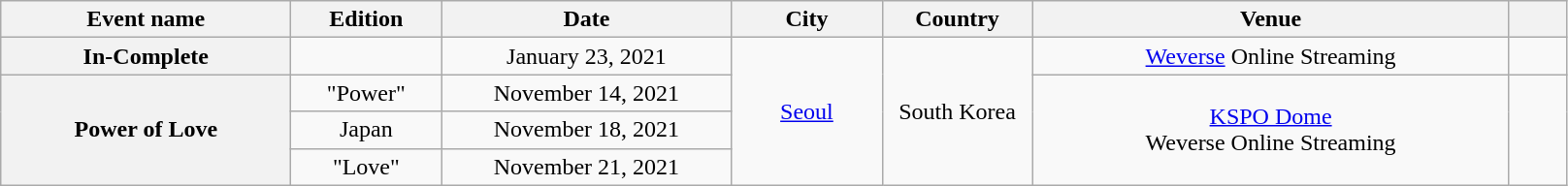<table class="wikitable plainrowheaders" style="text-align:center;">
<tr>
<th scope="col" style="width:12em;">Event name</th>
<th scope="col" style="width:6em;">Edition</th>
<th scope="col" style="width:12em;">Date</th>
<th scope="col" style="width:6em;">City</th>
<th scope="col" style="width:6em;">Country</th>
<th scope="col" style="width:20em;">Venue</th>
<th scope="col" style="width:2em;"></th>
</tr>
<tr>
<th scope="row">In-Complete</th>
<td></td>
<td>January 23, 2021</td>
<td rowspan="4"><a href='#'>Seoul</a></td>
<td rowspan="4">South Korea</td>
<td><a href='#'>Weverse</a> Online Streaming</td>
<td></td>
</tr>
<tr>
<th scope="rowgroup" rowspan="3">Power of Love</th>
<td>"Power"</td>
<td>November 14, 2021</td>
<td rowspan="3"><a href='#'>KSPO Dome</a><br>Weverse Online Streaming</td>
<td rowspan="3"></td>
</tr>
<tr>
<td>Japan</td>
<td>November 18, 2021</td>
</tr>
<tr>
<td>"Love"</td>
<td>November 21, 2021</td>
</tr>
</table>
